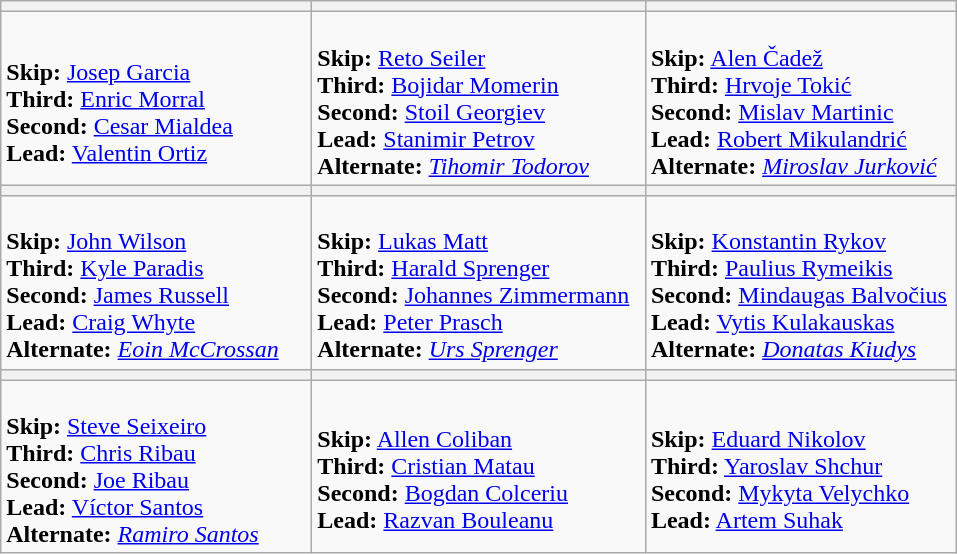<table class="wikitable">
<tr>
<th width=200></th>
<th width=200></th>
<th width=200></th>
</tr>
<tr>
<td><br><strong>Skip:</strong> <a href='#'>Josep Garcia</a><br>
<strong>Third:</strong> <a href='#'>Enric Morral</a><br>
<strong>Second:</strong> <a href='#'>Cesar Mialdea</a><br>
<strong>Lead:</strong> <a href='#'>Valentin Ortiz</a></td>
<td><br><strong>Skip:</strong> <a href='#'>Reto Seiler</a><br>
<strong>Third:</strong> <a href='#'>Bojidar Momerin</a><br>
<strong>Second:</strong> <a href='#'>Stoil Georgiev</a><br>
<strong>Lead:</strong> <a href='#'>Stanimir Petrov</a><br>
<strong>Alternate:</strong> <em><a href='#'>Tihomir Todorov</a></em></td>
<td><br><strong>Skip:</strong> <a href='#'>Alen Čadež</a><br>
<strong>Third:</strong> <a href='#'>Hrvoje Tokić</a><br>
<strong>Second:</strong> <a href='#'>Mislav Martinic</a><br>
<strong>Lead:</strong> <a href='#'>Robert Mikulandrić</a><br>
<strong>Alternate:</strong> <em><a href='#'>Miroslav Jurković</a></em></td>
</tr>
<tr>
<th width=200></th>
<th width=215></th>
<th width=200></th>
</tr>
<tr>
<td><br><strong>Skip:</strong> <a href='#'>John Wilson</a><br>
<strong>Third:</strong> <a href='#'>Kyle Paradis</a><br>
<strong>Second:</strong> <a href='#'>James Russell</a><br>
<strong>Lead:</strong> <a href='#'>Craig Whyte</a><br>
<strong>Alternate:</strong> <em><a href='#'>Eoin McCrossan</a></em></td>
<td><br><strong>Skip:</strong> <a href='#'>Lukas Matt</a><br>
<strong>Third:</strong> <a href='#'>Harald Sprenger</a><br>
<strong>Second:</strong> <a href='#'>Johannes Zimmermann</a><br>
<strong>Lead:</strong> <a href='#'>Peter Prasch</a><br>
<strong>Alternate:</strong> <em><a href='#'>Urs Sprenger</a></em></td>
<td><br><strong>Skip:</strong> <a href='#'>Konstantin Rykov</a><br>
<strong>Third:</strong> <a href='#'>Paulius Rymeikis</a><br>
<strong>Second:</strong> <a href='#'>Mindaugas Balvočius</a><br>
<strong>Lead:</strong> <a href='#'>Vytis Kulakauskas</a><br>
<strong>Alternate:</strong> <em><a href='#'>Donatas Kiudys</a></em></td>
</tr>
<tr>
<th width=200></th>
<th width=200></th>
<th width=200></th>
</tr>
<tr>
<td><br><strong>Skip:</strong> <a href='#'>Steve Seixeiro</a><br>
<strong>Third:</strong> <a href='#'>Chris Ribau</a><br>
<strong>Second:</strong> <a href='#'>Joe Ribau</a><br>
<strong>Lead:</strong> <a href='#'>Víctor Santos</a><br>
<strong>Alternate:</strong> <em><a href='#'>Ramiro Santos</a></em></td>
<td><br><strong>Skip:</strong> <a href='#'>Allen Coliban</a><br>
<strong>Third:</strong> <a href='#'>Cristian Matau</a><br>
<strong>Second:</strong> <a href='#'>Bogdan Colceriu</a><br>
<strong>Lead:</strong> <a href='#'>Razvan Bouleanu</a></td>
<td><br><strong>Skip:</strong> <a href='#'>Eduard Nikolov</a><br>
<strong>Third:</strong> <a href='#'>Yaroslav Shchur</a><br>
<strong>Second:</strong> <a href='#'>Mykyta Velychko</a><br>
<strong>Lead:</strong> <a href='#'>Artem Suhak</a></td>
</tr>
</table>
